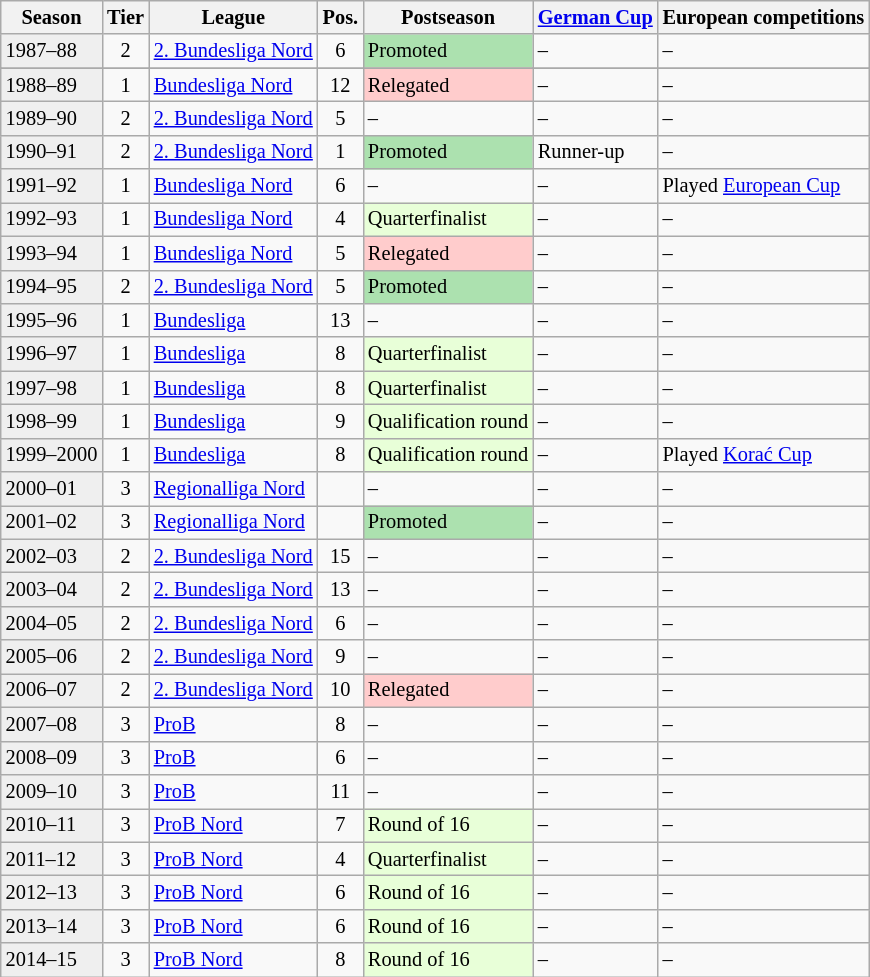<table class="wikitable" style="font-size:85%;">
<tr>
<th>Season</th>
<th>Tier</th>
<th>League</th>
<th>Pos.</th>
<th>Postseason</th>
<th><a href='#'>German Cup</a></th>
<th>European competitions</th>
</tr>
<tr>
<td style="background:#efefef;">1987–88</td>
<td align="center">2</td>
<td><a href='#'>2. Bundesliga Nord</a></td>
<td align="center">6</td>
<td style="background:#ACE1AF">Promoted</td>
<td>–</td>
<td>–</td>
</tr>
<tr>
</tr>
<tr>
<td style="background:#efefef;">1988–89</td>
<td align="center">1</td>
<td><a href='#'>Bundesliga Nord</a></td>
<td align="center">12</td>
<td style="background:#FFCCCC">Relegated</td>
<td>–</td>
<td>–</td>
</tr>
<tr>
<td style="background:#efefef;">1989–90</td>
<td align="center">2</td>
<td><a href='#'>2. Bundesliga Nord</a></td>
<td align="center">5</td>
<td>–</td>
<td>–</td>
<td>–</td>
</tr>
<tr>
<td style="background:#efefef;">1990–91</td>
<td align="center">2</td>
<td><a href='#'>2. Bundesliga Nord</a></td>
<td align="center">1</td>
<td style="background:#ACE1AF">Promoted</td>
<td>Runner-up</td>
<td>–</td>
</tr>
<tr>
<td style="background:#efefef;">1991–92</td>
<td align="center">1</td>
<td><a href='#'>Bundesliga Nord</a></td>
<td align="center">6</td>
<td>–</td>
<td>–</td>
<td>Played <a href='#'>European Cup</a></td>
</tr>
<tr>
<td style="background:#efefef;">1992–93</td>
<td align="center">1</td>
<td><a href='#'>Bundesliga Nord</a></td>
<td align="center">4</td>
<td style="background:#E8FFD8">Quarterfinalist</td>
<td>–</td>
<td>–</td>
</tr>
<tr>
<td style="background:#efefef;">1993–94</td>
<td align="center">1</td>
<td><a href='#'>Bundesliga Nord</a></td>
<td align="center">5</td>
<td style="background:#FFCCCC">Relegated</td>
<td>–</td>
<td>–</td>
</tr>
<tr>
<td style="background:#efefef;">1994–95</td>
<td align="center">2</td>
<td><a href='#'>2. Bundesliga Nord</a></td>
<td align="center">5</td>
<td style="background:#ACE1AF">Promoted</td>
<td>–</td>
<td>–</td>
</tr>
<tr>
<td style="background:#efefef;">1995–96</td>
<td align="center">1</td>
<td><a href='#'>Bundesliga</a></td>
<td align="center">13</td>
<td>–</td>
<td>–</td>
<td>–</td>
</tr>
<tr>
<td style="background:#efefef;">1996–97</td>
<td align="center">1</td>
<td><a href='#'>Bundesliga</a></td>
<td align="center">8</td>
<td style="background:#E8FFD8">Quarterfinalist</td>
<td>–</td>
<td>–</td>
</tr>
<tr>
<td style="background:#efefef;">1997–98</td>
<td align="center">1</td>
<td><a href='#'>Bundesliga</a></td>
<td align="center">8</td>
<td style="background:#E8FFD8">Quarterfinalist</td>
<td>–</td>
<td>–</td>
</tr>
<tr>
<td style="background:#efefef;">1998–99</td>
<td align="center">1</td>
<td><a href='#'>Bundesliga</a></td>
<td align="center">9</td>
<td style="background:#E8FFD8">Qualification round</td>
<td>–</td>
<td>–</td>
</tr>
<tr>
<td style="background:#efefef;">1999–2000</td>
<td align="center">1</td>
<td><a href='#'>Bundesliga</a></td>
<td align="center">8</td>
<td style="background:#E8FFD8">Qualification round</td>
<td>–</td>
<td>Played <a href='#'>Korać Cup</a></td>
</tr>
<tr>
<td style="background:#efefef;">2000–01</td>
<td align="center">3</td>
<td><a href='#'>Regionalliga Nord</a></td>
<td align="center"></td>
<td>–</td>
<td>–</td>
<td>–</td>
</tr>
<tr>
<td style="background:#efefef;">2001–02</td>
<td align="center">3</td>
<td><a href='#'>Regionalliga Nord</a></td>
<td align="center"></td>
<td style="background:#ACE1AF">Promoted</td>
<td>–</td>
<td>–</td>
</tr>
<tr>
<td style="background:#efefef;">2002–03</td>
<td align="center">2</td>
<td><a href='#'>2. Bundesliga Nord</a></td>
<td align="center">15</td>
<td>–</td>
<td>–</td>
<td>–</td>
</tr>
<tr>
<td style="background:#efefef;">2003–04</td>
<td align="center">2</td>
<td><a href='#'>2. Bundesliga Nord</a></td>
<td align="center">13</td>
<td>–</td>
<td>–</td>
<td>–</td>
</tr>
<tr>
<td style="background:#efefef;">2004–05</td>
<td align="center">2</td>
<td><a href='#'>2. Bundesliga Nord</a></td>
<td align="center">6</td>
<td>–</td>
<td>–</td>
<td>–</td>
</tr>
<tr>
<td style="background:#efefef;">2005–06</td>
<td align="center">2</td>
<td><a href='#'>2. Bundesliga Nord</a></td>
<td align="center">9</td>
<td>–</td>
<td>–</td>
<td>–</td>
</tr>
<tr>
<td style="background:#efefef;">2006–07</td>
<td align="center">2</td>
<td><a href='#'>2. Bundesliga Nord</a></td>
<td align="center">10</td>
<td style="background:#FFCCCC">Relegated</td>
<td>–</td>
<td>–</td>
</tr>
<tr>
<td style="background:#efefef;">2007–08</td>
<td align="center">3</td>
<td><a href='#'>ProB</a></td>
<td align="center">8</td>
<td>–</td>
<td>–</td>
<td>–</td>
</tr>
<tr>
<td style="background:#efefef;">2008–09</td>
<td align="center">3</td>
<td><a href='#'>ProB</a></td>
<td align="center">6</td>
<td>–</td>
<td>–</td>
<td>–</td>
</tr>
<tr>
<td style="background:#efefef;">2009–10</td>
<td align="center">3</td>
<td><a href='#'>ProB</a></td>
<td align="center">11</td>
<td>–</td>
<td>–</td>
<td>–</td>
</tr>
<tr>
<td style="background:#efefef;">2010–11</td>
<td align="center">3</td>
<td><a href='#'>ProB Nord</a></td>
<td align="center">7</td>
<td style="background:#E8FFD8">Round of 16</td>
<td>–</td>
<td>–</td>
</tr>
<tr>
<td style="background:#efefef;">2011–12</td>
<td align="center">3</td>
<td><a href='#'>ProB Nord</a></td>
<td align="center">4</td>
<td style="background:#E8FFD8">Quarterfinalist</td>
<td>–</td>
<td>–</td>
</tr>
<tr>
<td style="background:#efefef;">2012–13</td>
<td align="center">3</td>
<td><a href='#'>ProB Nord</a></td>
<td align="center">6</td>
<td style="background:#E8FFD8">Round of 16</td>
<td>–</td>
<td>–</td>
</tr>
<tr>
<td style="background:#efefef;">2013–14</td>
<td align="center">3</td>
<td><a href='#'>ProB Nord</a></td>
<td align="center">6</td>
<td style="background:#E8FFD8">Round of 16</td>
<td>–</td>
<td>–</td>
</tr>
<tr>
<td style="background:#efefef;">2014–15</td>
<td align="center">3</td>
<td><a href='#'>ProB Nord</a></td>
<td align="center">8</td>
<td style="background:#E8FFD8">Round of 16</td>
<td>–</td>
<td>–</td>
</tr>
</table>
